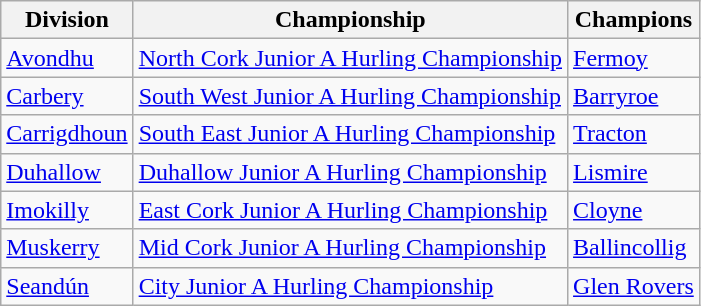<table class="wikitable">
<tr>
<th>Division</th>
<th>Championship</th>
<th>Champions</th>
</tr>
<tr>
<td><a href='#'>Avondhu</a></td>
<td><a href='#'>North Cork Junior A Hurling Championship</a></td>
<td><a href='#'>Fermoy</a></td>
</tr>
<tr>
<td><a href='#'>Carbery</a></td>
<td><a href='#'>South West Junior A Hurling Championship</a></td>
<td><a href='#'>Barryroe</a></td>
</tr>
<tr>
<td><a href='#'>Carrigdhoun</a></td>
<td><a href='#'>South East Junior A Hurling Championship</a></td>
<td><a href='#'>Tracton</a></td>
</tr>
<tr>
<td><a href='#'>Duhallow</a></td>
<td><a href='#'>Duhallow Junior A Hurling Championship</a></td>
<td><a href='#'>Lismire</a></td>
</tr>
<tr>
<td><a href='#'>Imokilly</a></td>
<td><a href='#'>East Cork Junior A Hurling Championship</a></td>
<td><a href='#'>Cloyne</a></td>
</tr>
<tr>
<td><a href='#'>Muskerry</a></td>
<td><a href='#'>Mid Cork Junior A Hurling Championship</a></td>
<td><a href='#'>Ballincollig</a></td>
</tr>
<tr>
<td><a href='#'>Seandún</a></td>
<td><a href='#'>City Junior A Hurling Championship</a></td>
<td><a href='#'>Glen Rovers</a></td>
</tr>
</table>
